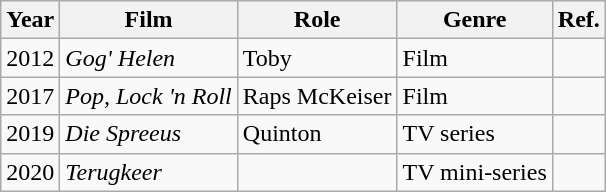<table class="wikitable">
<tr>
<th>Year</th>
<th>Film</th>
<th>Role</th>
<th>Genre</th>
<th>Ref.</th>
</tr>
<tr>
<td>2012</td>
<td><em>Gog' Helen</em></td>
<td>Toby</td>
<td>Film</td>
<td></td>
</tr>
<tr>
<td>2017</td>
<td><em>Pop, Lock 'n Roll</em></td>
<td>Raps McKeiser</td>
<td>Film</td>
<td></td>
</tr>
<tr>
<td>2019</td>
<td><em>Die Spreeus</em></td>
<td>Quinton</td>
<td>TV series</td>
<td></td>
</tr>
<tr>
<td>2020</td>
<td><em>Terugkeer</em></td>
<td></td>
<td>TV mini-series</td>
<td></td>
</tr>
</table>
